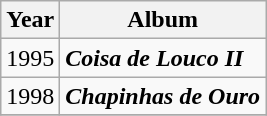<table class="wikitable">
<tr>
<th>Year</th>
<th>Album</th>
</tr>
<tr>
<td>1995</td>
<td><strong><em>Coisa de Louco II</em></strong></td>
</tr>
<tr>
<td>1998</td>
<td><strong><em>Chapinhas de Ouro</em></strong></td>
</tr>
<tr>
</tr>
</table>
